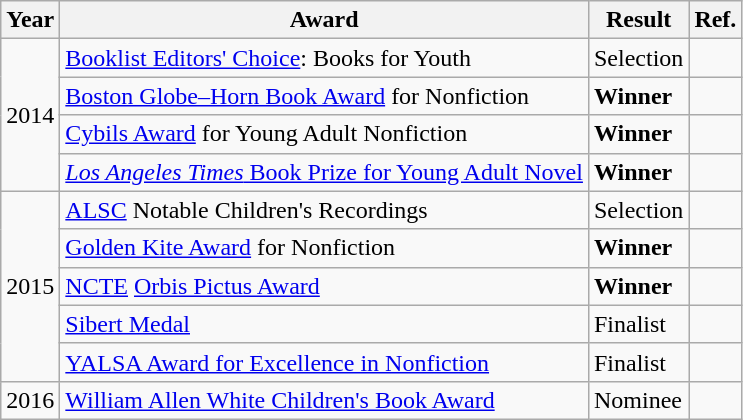<table class="wikitable sortable mw-collapsible">
<tr>
<th>Year</th>
<th>Award</th>
<th>Result</th>
<th>Ref.</th>
</tr>
<tr>
<td rowspan="4">2014</td>
<td><a href='#'>Booklist Editors' Choice</a>: Books for Youth</td>
<td>Selection</td>
<td></td>
</tr>
<tr>
<td><a href='#'>Boston Globe–Horn Book Award</a> for Nonfiction</td>
<td><strong>Winner</strong></td>
<td></td>
</tr>
<tr>
<td><a href='#'>Cybils Award</a> for Young Adult Nonfiction</td>
<td><strong>Winner</strong></td>
<td></td>
</tr>
<tr>
<td><a href='#'><em>Los Angeles Times</em> Book Prize for Young Adult Novel</a></td>
<td><strong>Winner</strong></td>
<td></td>
</tr>
<tr>
<td rowspan="5">2015</td>
<td><a href='#'>ALSC</a> Notable Children's Recordings</td>
<td>Selection</td>
<td></td>
</tr>
<tr>
<td><a href='#'>Golden Kite Award</a> for Nonfiction</td>
<td><strong>Winner</strong></td>
<td></td>
</tr>
<tr>
<td><a href='#'>NCTE</a> <a href='#'>Orbis Pictus Award</a></td>
<td><strong>Winner</strong></td>
<td></td>
</tr>
<tr>
<td><a href='#'>Sibert Medal</a></td>
<td>Finalist</td>
<td></td>
</tr>
<tr>
<td><a href='#'>YALSA Award for Excellence in Nonfiction</a></td>
<td>Finalist</td>
<td></td>
</tr>
<tr>
<td>2016</td>
<td><a href='#'>William Allen White Children's Book Award</a></td>
<td>Nominee</td>
<td></td>
</tr>
</table>
